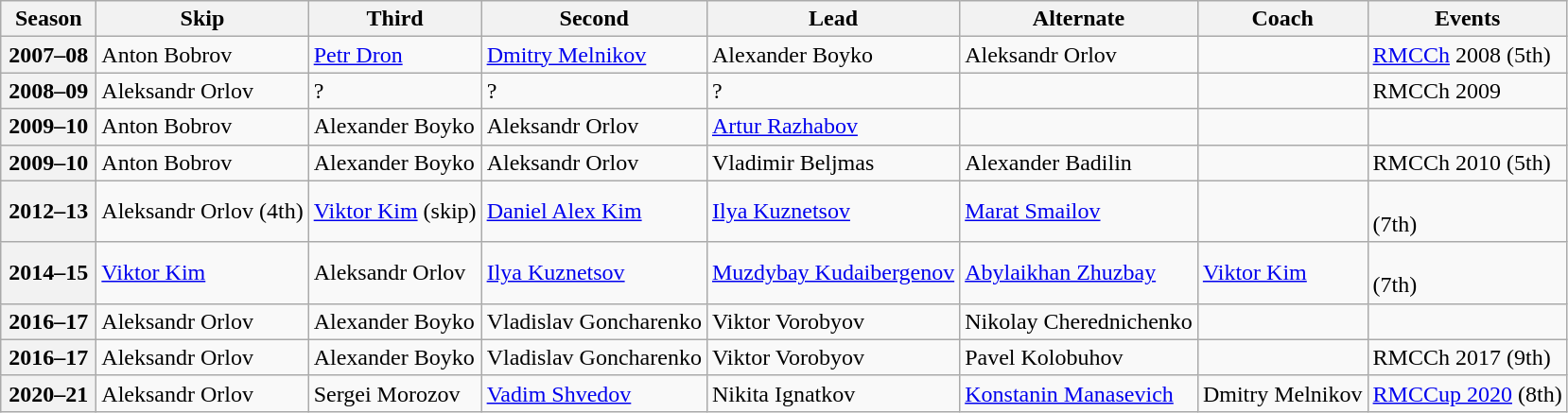<table class="wikitable">
<tr>
<th scope="col" width=60>Season</th>
<th scope="col">Skip</th>
<th scope="col">Third</th>
<th scope="col">Second</th>
<th scope="col">Lead</th>
<th scope="col">Alternate</th>
<th scope="col">Coach</th>
<th scope="col">Events</th>
</tr>
<tr>
<th scope="row">2007–08</th>
<td>Anton Bobrov</td>
<td><a href='#'>Petr Dron</a></td>
<td><a href='#'>Dmitry Melnikov</a></td>
<td>Alexander Boyko</td>
<td>Aleksandr Orlov</td>
<td></td>
<td><a href='#'>RMCCh</a> 2008 (5th)</td>
</tr>
<tr>
<th scope="row">2008–09</th>
<td>Aleksandr Orlov</td>
<td>?</td>
<td>?</td>
<td>?</td>
<td></td>
<td></td>
<td>RMCCh 2009 </td>
</tr>
<tr>
<th scope="row">2009–10</th>
<td>Anton Bobrov</td>
<td>Alexander Boyko</td>
<td>Aleksandr Orlov</td>
<td><a href='#'>Artur Razhabov</a></td>
<td></td>
<td></td>
<td></td>
</tr>
<tr>
<th scope="row">2009–10</th>
<td>Anton Bobrov</td>
<td>Alexander Boyko</td>
<td>Aleksandr Orlov</td>
<td>Vladimir Beljmas</td>
<td>Alexander Badilin</td>
<td></td>
<td>RMCCh 2010 (5th)</td>
</tr>
<tr>
<th scope="row">2012–13</th>
<td>Aleksandr Orlov (4th)</td>
<td><a href='#'>Viktor Kim</a> (skip)</td>
<td><a href='#'>Daniel Alex Kim</a></td>
<td><a href='#'>Ilya Kuznetsov</a></td>
<td><a href='#'>Marat Smailov</a></td>
<td></td>
<td><br> (7th)</td>
</tr>
<tr>
<th scope="row">2014–15</th>
<td><a href='#'>Viktor Kim</a></td>
<td>Aleksandr Orlov</td>
<td><a href='#'>Ilya Kuznetsov</a></td>
<td><a href='#'>Muzdybay Kudaibergenov</a></td>
<td><a href='#'>Abylaikhan Zhuzbay</a></td>
<td><a href='#'>Viktor Kim</a></td>
<td><br> (7th)</td>
</tr>
<tr>
<th scope="row">2016–17</th>
<td>Aleksandr Orlov</td>
<td>Alexander Boyko</td>
<td>Vladislav Goncharenko</td>
<td>Viktor Vorobyov</td>
<td>Nikolay Cherednichenko</td>
<td></td>
<td></td>
</tr>
<tr>
<th scope="row">2016–17</th>
<td>Aleksandr Orlov</td>
<td>Alexander Boyko</td>
<td>Vladislav Goncharenko</td>
<td>Viktor Vorobyov</td>
<td>Pavel Kolobuhov</td>
<td></td>
<td>RMCCh 2017 (9th)</td>
</tr>
<tr>
<th scope="row">2020–21</th>
<td>Aleksandr Orlov</td>
<td>Sergei Morozov</td>
<td><a href='#'>Vadim Shvedov</a></td>
<td>Nikita Ignatkov</td>
<td><a href='#'>Konstanin Manasevich</a></td>
<td>Dmitry Melnikov</td>
<td><a href='#'>RMCCup 2020</a> (8th)</td>
</tr>
</table>
